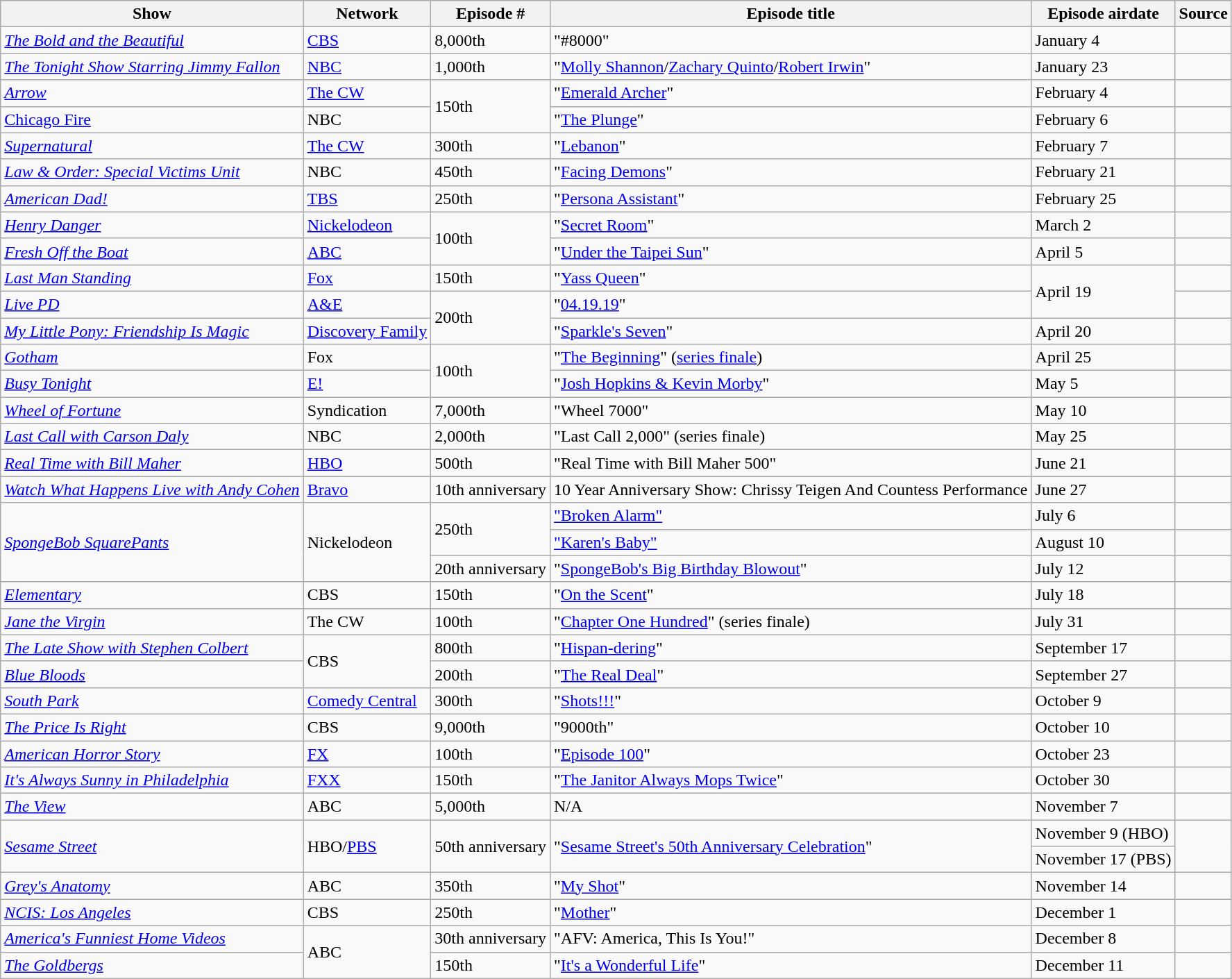<table class="wikitable sortable">
<tr>
<th>Show</th>
<th>Network</th>
<th>Episode #</th>
<th>Episode title </th>
<th>Episode airdate </th>
<th>Source </th>
</tr>
<tr>
<td><em><a href='#'>The Bold and the Beautiful</a></em></td>
<td><a href='#'>CBS</a></td>
<td>8,000th</td>
<td>"#8000"</td>
<td>January 4</td>
<td></td>
</tr>
<tr>
<td><em><a href='#'>The Tonight Show Starring Jimmy Fallon</a></em></td>
<td><a href='#'>NBC</a></td>
<td>1,000th</td>
<td>"<a href='#'>Molly Shannon</a>/<a href='#'>Zachary Quinto</a>/<a href='#'>Robert Irwin</a>"</td>
<td>January 23</td>
<td></td>
</tr>
<tr>
<td><em><a href='#'>Arrow</a></em></td>
<td><a href='#'>The CW</a></td>
<td rowspan=2>150th</td>
<td>"<a href='#'>Emerald Archer</a>"</td>
<td>February 4</td>
<td></td>
</tr>
<tr>
<td><a href='#'>Chicago Fire</a></td>
<td>NBC</td>
<td>"<a href='#'>The Plunge</a>"</td>
<td>February 6</td>
<td></td>
</tr>
<tr>
<td><em><a href='#'>Supernatural</a></em></td>
<td><a href='#'>The CW</a></td>
<td>300th</td>
<td>"<a href='#'>Lebanon</a>"</td>
<td>February 7</td>
<td></td>
</tr>
<tr>
<td><em><a href='#'>Law & Order: Special Victims Unit</a></em></td>
<td>NBC</td>
<td>450th</td>
<td>"<a href='#'>Facing Demons</a>"</td>
<td>February 21</td>
<td></td>
</tr>
<tr>
<td><em><a href='#'>American Dad!</a></em></td>
<td><a href='#'>TBS</a></td>
<td>250th</td>
<td>"<a href='#'>Persona Assistant</a>"</td>
<td>February 25</td>
<td></td>
</tr>
<tr>
<td><em><a href='#'>Henry Danger</a></em></td>
<td><a href='#'>Nickelodeon</a></td>
<td rowspan=2>100th</td>
<td>"<a href='#'>Secret Room</a>"</td>
<td>March 2</td>
<td></td>
</tr>
<tr>
<td><em><a href='#'>Fresh Off the Boat</a></em></td>
<td><a href='#'>ABC</a></td>
<td>"<a href='#'>Under the Taipei Sun</a>"</td>
<td>April 5</td>
<td></td>
</tr>
<tr>
<td><em><a href='#'>Last Man Standing</a></em></td>
<td><a href='#'>Fox</a></td>
<td>150th</td>
<td>"<a href='#'>Yass Queen</a>"</td>
<td rowspan=2>April 19</td>
<td></td>
</tr>
<tr>
<td><em><a href='#'>Live PD</a></em></td>
<td><a href='#'>A&E</a></td>
<td rowspan=2>200th</td>
<td>"<a href='#'>04.19.19</a>"</td>
<td></td>
</tr>
<tr>
<td><em><a href='#'>My Little Pony: Friendship Is Magic</a></em></td>
<td><a href='#'>Discovery Family</a></td>
<td>"<a href='#'>Sparkle's Seven</a>"</td>
<td>April 20</td>
<td></td>
</tr>
<tr>
<td><em><a href='#'>Gotham</a></em></td>
<td>Fox</td>
<td rowspan=2>100th</td>
<td>"<a href='#'>The Beginning</a>" (<a href='#'>series finale</a>)</td>
<td>April 25</td>
<td></td>
</tr>
<tr>
<td><em><a href='#'>Busy Tonight</a></em></td>
<td><a href='#'>E!</a></td>
<td>"<a href='#'>Josh Hopkins & Kevin Morby</a>"</td>
<td>May 5</td>
<td></td>
</tr>
<tr>
<td><em><a href='#'>Wheel of Fortune</a></em></td>
<td>Syndication</td>
<td>7,000th</td>
<td>"Wheel 7000"</td>
<td>May 10</td>
<td></td>
</tr>
<tr>
<td><em><a href='#'>Last Call with Carson Daly</a></em></td>
<td>NBC</td>
<td>2,000th</td>
<td>"Last Call 2,000" (series finale)</td>
<td>May 25</td>
<td></td>
</tr>
<tr>
<td><em><a href='#'>Real Time with Bill Maher</a></em></td>
<td><a href='#'>HBO</a></td>
<td>500th</td>
<td>"Real Time with Bill Maher 500"</td>
<td>June 21</td>
<td></td>
</tr>
<tr>
<td><em><a href='#'>Watch What Happens Live with Andy Cohen</a></em></td>
<td><a href='#'>Bravo</a></td>
<td>10th anniversary</td>
<td>10 Year Anniversary Show: Chrissy Teigen And Countess Performance</td>
<td>June 27</td>
<td></td>
</tr>
<tr>
<td rowspan="3"><em><a href='#'>SpongeBob SquarePants</a></em></td>
<td rowspan="3">Nickelodeon</td>
<td rowspan="2">250th</td>
<td><a href='#'>"Broken Alarm"</a></td>
<td>July 6</td>
<td></td>
</tr>
<tr>
<td><a href='#'>"Karen's Baby"</a></td>
<td>August 10</td>
<td></td>
</tr>
<tr>
<td>20th anniversary</td>
<td>"<a href='#'>SpongeBob's Big Birthday Blowout</a>"</td>
<td>July 12</td>
<td></td>
</tr>
<tr>
<td><em><a href='#'>Elementary</a></em></td>
<td>CBS</td>
<td>150th</td>
<td>"<a href='#'>On the Scent</a>"</td>
<td>July 18</td>
<td></td>
</tr>
<tr>
<td><em><a href='#'>Jane the Virgin</a></em></td>
<td>The CW</td>
<td>100th</td>
<td>"<a href='#'>Chapter One Hundred</a>" (series finale)</td>
<td>July 31</td>
<td></td>
</tr>
<tr>
<td><em><a href='#'>The Late Show with Stephen Colbert</a></em></td>
<td rowspan=2>CBS</td>
<td>800th</td>
<td>"<a href='#'>Hispan-dering</a>"</td>
<td>September 17</td>
<td></td>
</tr>
<tr>
<td><em><a href='#'>Blue Bloods</a></em></td>
<td>200th</td>
<td>"<a href='#'>The Real Deal</a>"</td>
<td>September 27</td>
<td></td>
</tr>
<tr>
<td><em><a href='#'>South Park</a></em></td>
<td><a href='#'>Comedy Central</a></td>
<td>300th</td>
<td>"<a href='#'>Shots!!!</a>"</td>
<td>October 9</td>
<td></td>
</tr>
<tr>
<td><em><a href='#'>The Price Is Right</a></em></td>
<td>CBS</td>
<td>9,000th</td>
<td>"9000th"</td>
<td>October 10</td>
<td></td>
</tr>
<tr>
<td><em><a href='#'>American Horror Story</a></em></td>
<td><a href='#'>FX</a></td>
<td>100th</td>
<td>"<a href='#'>Episode 100</a>"</td>
<td>October 23</td>
<td></td>
</tr>
<tr>
<td><em><a href='#'>It's Always Sunny in Philadelphia</a></em></td>
<td><a href='#'>FXX</a></td>
<td>150th</td>
<td>"<a href='#'>The Janitor Always Mops Twice</a>"</td>
<td>October 30</td>
<td></td>
</tr>
<tr>
<td><em><a href='#'>The View</a></em></td>
<td>ABC</td>
<td>5,000th</td>
<td>N/A</td>
<td>November 7</td>
<td></td>
</tr>
<tr>
<td rowspan="2"><em><a href='#'>Sesame Street</a></em></td>
<td rowspan="2">HBO/<a href='#'>PBS</a></td>
<td rowspan="2">50th anniversary</td>
<td rowspan="2">"<a href='#'>Sesame Street's 50th Anniversary Celebration</a>"</td>
<td>November 9 (HBO)</td>
<td rowspan="2"></td>
</tr>
<tr>
<td>November 17 (PBS)</td>
</tr>
<tr>
<td><em><a href='#'>Grey's Anatomy</a></em></td>
<td>ABC</td>
<td>350th</td>
<td>"<a href='#'>My Shot</a>"</td>
<td>November 14</td>
<td></td>
</tr>
<tr>
<td><em><a href='#'>NCIS: Los Angeles</a></em></td>
<td>CBS</td>
<td>250th</td>
<td>"<a href='#'>Mother</a>"</td>
<td>December 1</td>
<td></td>
</tr>
<tr>
<td><em><a href='#'>America's Funniest Home Videos</a></em></td>
<td rowspan=2>ABC</td>
<td>30th anniversary</td>
<td>"AFV: America, This Is You!"</td>
<td>December 8</td>
<td></td>
</tr>
<tr>
<td><em><a href='#'>The Goldbergs</a></em></td>
<td>150th</td>
<td>"<a href='#'>It's a Wonderful Life</a>"</td>
<td>December 11</td>
<td></td>
</tr>
</table>
